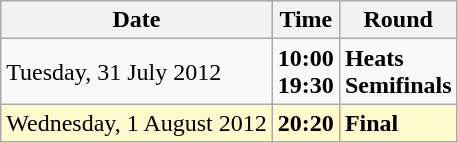<table class="wikitable">
<tr>
<th>Date</th>
<th>Time</th>
<th>Round</th>
</tr>
<tr>
<td>Tuesday, 31 July 2012</td>
<td><strong>10:00</strong><br><strong>19:30</strong></td>
<td><strong>Heats</strong><br><strong>Semifinals</strong></td>
</tr>
<tr style=background:lemonchiffon>
<td>Wednesday, 1 August 2012</td>
<td><strong>20:20</strong></td>
<td><strong>Final</strong></td>
</tr>
</table>
